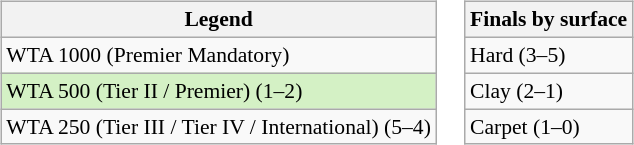<table>
<tr valign=top>
<td><br><table class=wikitable style=font-size:90%>
<tr>
<th>Legend</th>
</tr>
<tr>
<td>WTA 1000 (Premier Mandatory)</td>
</tr>
<tr>
<td bgcolor="#d4f1c5">WTA 500 (Tier II / Premier) (1–2)</td>
</tr>
<tr>
<td>WTA 250 (Tier III / Tier IV / International) (5–4)</td>
</tr>
</table>
</td>
<td><br><table class=wikitable style=font-size:90%>
<tr>
<th>Finals by surface</th>
</tr>
<tr>
<td>Hard (3–5)</td>
</tr>
<tr>
<td>Clay (2–1)</td>
</tr>
<tr>
<td>Carpet (1–0)</td>
</tr>
</table>
</td>
</tr>
</table>
